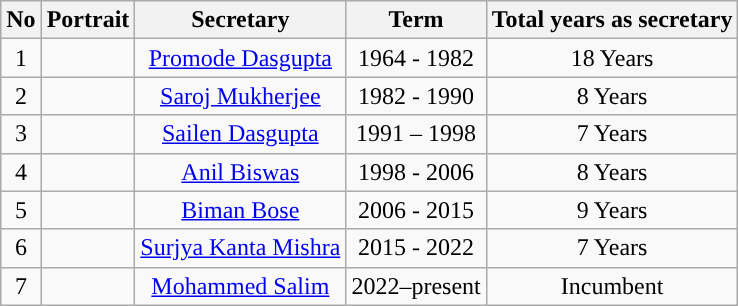<table class ="wikitable" style="text-align:center">
<tr>
<th Style="background-color:">No</th>
<th Style="background-color:">Portrait</th>
<th Style="background-color:">Secretary</th>
<th Style="background-color:">Term</th>
<th Style="background-color:">Total years as secretary</th>
</tr>
<tr>
<td>1</td>
<td></td>
<td><a href='#'>Promode Dasgupta</a></td>
<td>1964 - 1982</td>
<td>18 Years</td>
</tr>
<tr>
<td>2</td>
<td></td>
<td><a href='#'>Saroj Mukherjee</a></td>
<td>1982 - 1990</td>
<td>8 Years</td>
</tr>
<tr>
<td>3</td>
<td></td>
<td><a href='#'>Sailen Dasgupta</a></td>
<td>1991 – 1998</td>
<td>7 Years</td>
</tr>
<tr>
<td>4</td>
<td></td>
<td><a href='#'>Anil Biswas</a></td>
<td>1998 - 2006</td>
<td>8 Years</td>
</tr>
<tr>
<td>5</td>
<td></td>
<td><a href='#'>Biman Bose</a></td>
<td>2006 - 2015</td>
<td>9 Years</td>
</tr>
<tr>
<td>6</td>
<td></td>
<td><a href='#'>Surjya Kanta Mishra</a></td>
<td>2015 - 2022</td>
<td>7 Years</td>
</tr>
<tr>
<td>7</td>
<td></td>
<td><a href='#'>Mohammed Salim</a></td>
<td>2022–present</td>
<td>Incumbent</td>
</tr>
</table>
